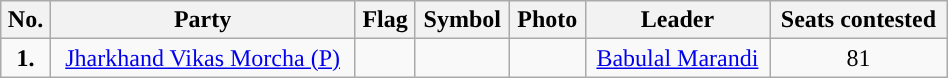<table class="wikitable" style="width:50%;">
<tr>
<th>No.</th>
<th>Party</th>
<th>Flag</th>
<th>Symbol</th>
<th>Photo</th>
<th>Leader</th>
<th>Seats contested</th>
</tr>
<tr>
<td ! style="text-align:center; background:"><strong>1.</strong></td>
<td ! style="text-align:center"><a href='#'>Jharkhand Vikas Morcha (P)</a></td>
<td></td>
<td></td>
<td></td>
<td style="text-align:center"><a href='#'>Babulal Marandi</a></td>
<td style="text-align:center">81</td>
</tr>
</table>
